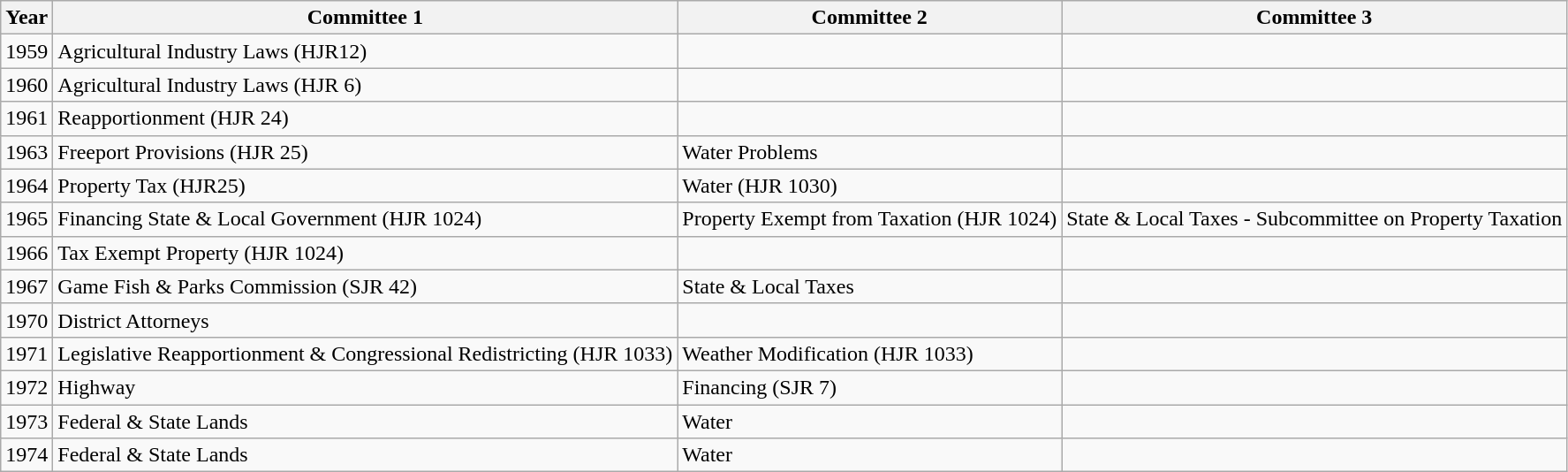<table class="wikitable sortable mw-collapsible">
<tr>
<th>Year</th>
<th>Committee 1</th>
<th>Committee 2</th>
<th>Committee 3</th>
</tr>
<tr>
<td>1959</td>
<td>Agricultural Industry Laws (HJR12)</td>
<td></td>
<td></td>
</tr>
<tr>
<td>1960</td>
<td>Agricultural Industry Laws (HJR 6)</td>
<td></td>
<td></td>
</tr>
<tr>
<td>1961</td>
<td>Reapportionment (HJR 24)</td>
<td></td>
<td></td>
</tr>
<tr>
<td>1963</td>
<td>Freeport Provisions (HJR 25)</td>
<td>Water Problems</td>
<td></td>
</tr>
<tr>
<td>1964</td>
<td>Property Tax (HJR25)</td>
<td>Water (HJR 1030)</td>
<td></td>
</tr>
<tr>
<td>1965</td>
<td>Financing State & Local Government (HJR 1024)</td>
<td>Property Exempt from Taxation (HJR 1024)</td>
<td>State & Local Taxes - Subcommittee on Property Taxation</td>
</tr>
<tr>
<td>1966</td>
<td>Tax Exempt Property (HJR 1024)</td>
<td></td>
<td></td>
</tr>
<tr>
<td>1967</td>
<td>Game Fish & Parks Commission (SJR 42)</td>
<td>State & Local Taxes</td>
<td></td>
</tr>
<tr>
<td>1970</td>
<td>District Attorneys</td>
<td></td>
<td></td>
</tr>
<tr>
<td>1971</td>
<td>Legislative Reapportionment & Congressional Redistricting (HJR 1033)</td>
<td>Weather Modification (HJR 1033)</td>
<td></td>
</tr>
<tr>
<td>1972</td>
<td>Highway</td>
<td>Financing (SJR 7)</td>
<td></td>
</tr>
<tr>
<td>1973</td>
<td>Federal & State Lands</td>
<td>Water</td>
<td></td>
</tr>
<tr>
<td>1974</td>
<td>Federal & State Lands</td>
<td>Water</td>
<td></td>
</tr>
</table>
